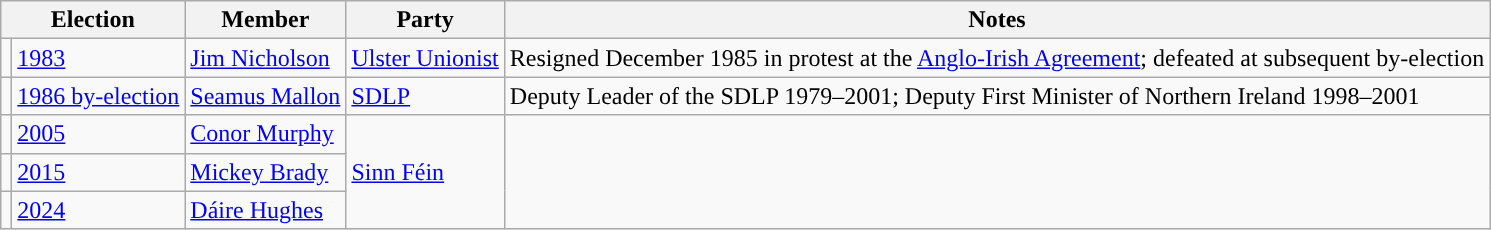<table class="wikitable">
<tr>
<th colspan="2">Election</th>
<th>Member</th>
<th>Party</th>
<th>Notes</th>
</tr>
<tr>
<td style="color:inherit;background-color: "></td>
<td><a href='#'>1983</a></td>
<td><a href='#'>Jim Nicholson</a></td>
<td><a href='#'>Ulster Unionist</a></td>
<td>Resigned December 1985 in protest at the <a href='#'>Anglo-Irish Agreement</a>; defeated at subsequent by-election</td>
</tr>
<tr>
<td style="color:inherit;background-color: "></td>
<td><a href='#'>1986 by-election</a></td>
<td><a href='#'>Seamus Mallon</a></td>
<td><a href='#'>SDLP</a></td>
<td>Deputy Leader of the SDLP 1979–2001; Deputy First Minister of Northern Ireland 1998–2001</td>
</tr>
<tr>
<td style="color:inherit;background-color: "></td>
<td><a href='#'>2005</a></td>
<td><a href='#'>Conor Murphy</a></td>
<td rowspan="3"><a href='#'>Sinn Féin</a></td>
</tr>
<tr>
<td style="color:inherit;background-color: "></td>
<td><a href='#'>2015</a></td>
<td><a href='#'>Mickey Brady</a></td>
</tr>
<tr>
<td style="color:inherit;background-color: "></td>
<td><a href='#'>2024</a></td>
<td><a href='#'>Dáire Hughes</a></td>
</tr>
</table>
